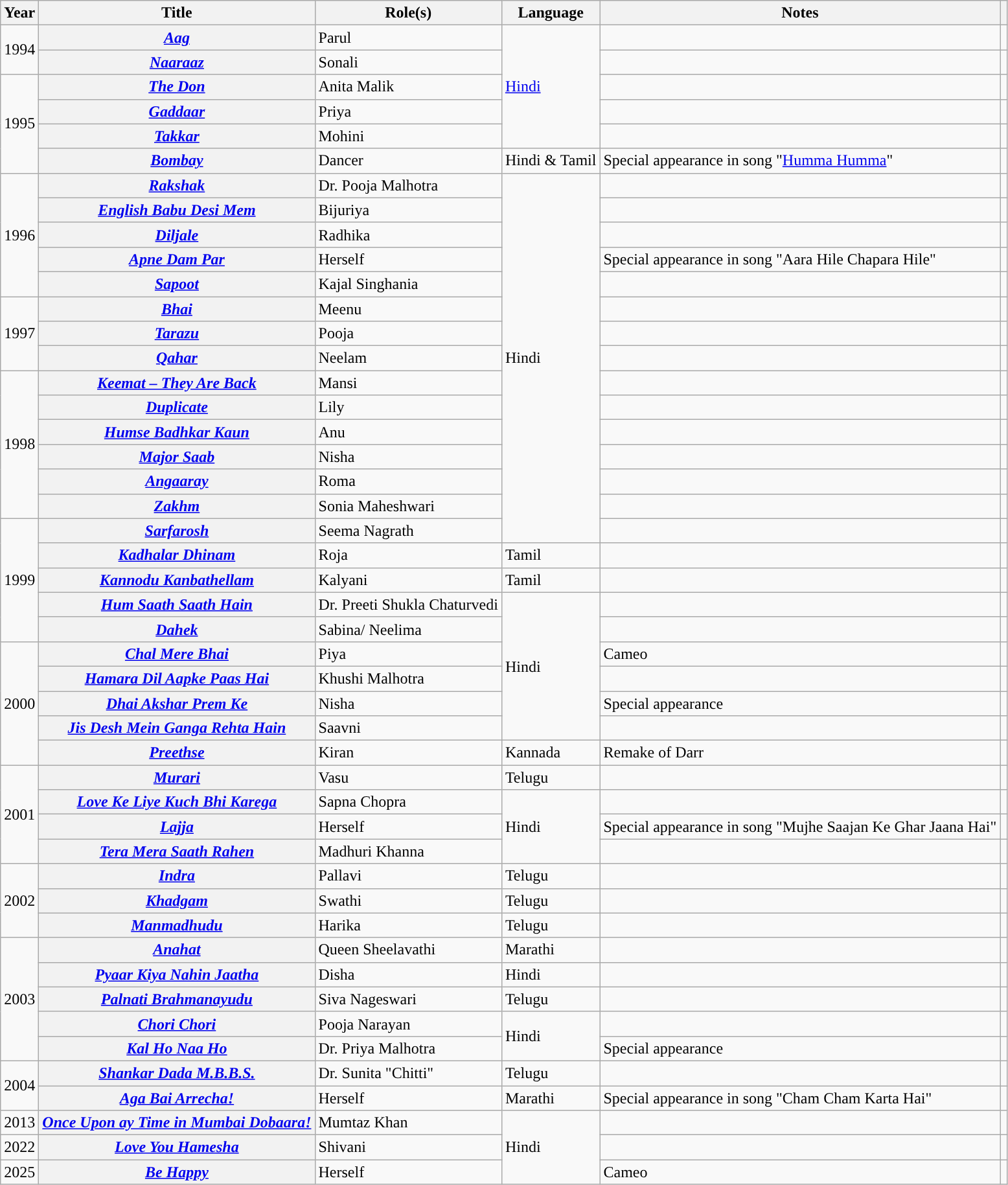<table class="wikitable sortable plainrowheaders">
<tr>
<th scope="col">Year</th>
<th scope="col">Title</th>
<th scope="col">Role(s)</th>
<th scope="col">Language</th>
<th scope="col" class="unsortable">Notes</th>
<th scope="col" class="unsortable"></th>
</tr>
<tr>
<td rowspan="2">1994</td>
<th scope= "row"><em><a href='#'>Aag</a></em></th>
<td>Parul</td>
<td rowspan="5"><a href='#'>Hindi</a></td>
<td></td>
<td style="text-align: center;"></td>
</tr>
<tr>
<th scope= "row"><em><a href='#'>Naaraaz</a></em></th>
<td>Sonali</td>
<td></td>
<td style="text-align: center;"></td>
</tr>
<tr>
<td rowspan="4">1995</td>
<th scope= "row"><em><a href='#'>The Don</a></em></th>
<td>Anita Malik</td>
<td></td>
<td style="text-align:center;"></td>
</tr>
<tr>
<th scope= "row"><em><a href='#'>Gaddaar</a></em></th>
<td>Priya</td>
<td></td>
<td style="text-align:center;"></td>
</tr>
<tr>
<th scope= "row"><em><a href='#'>Takkar</a></em></th>
<td>Mohini</td>
<td></td>
<td style="text-align: center;"></td>
</tr>
<tr>
<th scope= "row"><em><a href='#'>Bombay</a></em></th>
<td>Dancer</td>
<td>Hindi & Tamil</td>
<td>Special appearance in song "<a href='#'>Humma Humma</a>"</td>
<td style="text-align: center;"></td>
</tr>
<tr>
<td rowspan="5">1996</td>
<th scope= "row"><em><a href='#'>Rakshak</a></em></th>
<td>Dr. Pooja Malhotra</td>
<td rowspan="15">Hindi</td>
<td></td>
<td style="text-align: center;"></td>
</tr>
<tr>
<th scope= "row"><em><a href='#'>English Babu Desi Mem</a></em></th>
<td>Bijuriya</td>
<td></td>
<td style="text-align:center;"></td>
</tr>
<tr>
<th scope= "row"><em><a href='#'>Diljale</a></em></th>
<td>Radhika</td>
<td></td>
<td style="text-align: center;"></td>
</tr>
<tr>
<th scope= "row"><em><a href='#'>Apne Dam Par</a></em></th>
<td>Herself</td>
<td>Special appearance in song "Aara Hile Chapara Hile"</td>
<td style="text-align:center;"></td>
</tr>
<tr>
<th scope= "row"><em><a href='#'>Sapoot</a></em></th>
<td>Kajal Singhania</td>
<td></td>
<td style="text-align:center;"></td>
</tr>
<tr>
<td rowspan="3">1997</td>
<th scope= "row"><em><a href='#'>Bhai</a></em></th>
<td>Meenu</td>
<td></td>
<td style="text-align:center;"></td>
</tr>
<tr>
<th scope= "row"><em><a href='#'>Tarazu</a></em></th>
<td>Pooja</td>
<td></td>
<td style="text-align:center;"></td>
</tr>
<tr>
<th scope= "row"><em><a href='#'>Qahar</a></em></th>
<td>Neelam</td>
<td></td>
<td style="text-align:center;"></td>
</tr>
<tr>
<td rowspan="6">1998</td>
<th scope= "row"><em><a href='#'>Keemat – They Are Back</a></em></th>
<td>Mansi</td>
<td></td>
<td style="text-align:center;"></td>
</tr>
<tr>
<th scope= "row"><em><a href='#'>Duplicate</a></em></th>
<td>Lily</td>
<td></td>
<td style="text-align:center;"></td>
</tr>
<tr>
<th scope= "row"><em><a href='#'>Humse Badhkar Kaun</a></em></th>
<td>Anu</td>
<td></td>
<td style="text-align:center;"></td>
</tr>
<tr>
<th scope= "row"><em><a href='#'>Major Saab</a></em></th>
<td>Nisha</td>
<td></td>
<td style="text-align:center;"></td>
</tr>
<tr>
<th scope= "row"><em><a href='#'>Angaaray</a></em></th>
<td>Roma</td>
<td></td>
<td style="text-align:center;"></td>
</tr>
<tr>
<th scope= "row"><em><a href='#'>Zakhm</a></em></th>
<td>Sonia Maheshwari</td>
<td></td>
<td style="text-align:center;"></td>
</tr>
<tr>
<td rowspan="5">1999</td>
<th scope= "row"><em><a href='#'>Sarfarosh</a></em></th>
<td>Seema Nagrath</td>
<td></td>
<td style="text-align:center;"></td>
</tr>
<tr>
<th scope= "row"><em><a href='#'>Kadhalar Dhinam</a></em></th>
<td>Roja</td>
<td>Tamil</td>
<td></td>
<td style="text-align:center;"></td>
</tr>
<tr>
<th scope= "row"><em><a href='#'>Kannodu Kanbathellam</a></em></th>
<td>Kalyani</td>
<td>Tamil</td>
<td></td>
<td style="text-align:center;"></td>
</tr>
<tr>
<th scope= "row"><em><a href='#'>Hum Saath Saath Hain</a></em></th>
<td>Dr. Preeti Shukla Chaturvedi</td>
<td rowspan="6">Hindi</td>
<td></td>
<td style="text-align: center;"></td>
</tr>
<tr>
<th scope= "row"><em><a href='#'>Dahek</a></em></th>
<td>Sabina/ Neelima </td>
<td></td>
<td style="text-align:center;"></td>
</tr>
<tr>
<td rowspan="5">2000</td>
<th scope= "row"><em><a href='#'>Chal Mere Bhai</a></em></th>
<td>Piya</td>
<td>Cameo</td>
<td style="text-align:center;"></td>
</tr>
<tr>
<th scope= "row"><em><a href='#'>Hamara Dil Aapke Paas Hai</a></em></th>
<td>Khushi Malhotra</td>
<td></td>
<td style="text-align:center;"></td>
</tr>
<tr>
<th scope= "row"><em><a href='#'>Dhai Akshar Prem Ke</a></em></th>
<td>Nisha</td>
<td>Special appearance</td>
<td style="text-align:center;"></td>
</tr>
<tr>
<th scope= "row"><em><a href='#'>Jis Desh Mein Ganga Rehta Hain</a></em></th>
<td>Saavni</td>
<td></td>
<td style="text-align:center;"></td>
</tr>
<tr>
<th scope= "row"><em><a href='#'>Preethse</a></em></th>
<td>Kiran</td>
<td>Kannada</td>
<td>Remake of Darr</td>
<td style="text-align:center;"></td>
</tr>
<tr>
<td rowspan="4">2001</td>
<th scope= "row"><em><a href='#'>Murari</a></em></th>
<td>Vasu</td>
<td>Telugu</td>
<td></td>
<td style="text-align:center;"></td>
</tr>
<tr>
<th scope= "row"><em><a href='#'>Love Ke Liye Kuch Bhi Karega</a></em></th>
<td>Sapna Chopra</td>
<td rowspan="3">Hindi</td>
<td></td>
<td style="text-align:center;"></td>
</tr>
<tr>
<th scope= "row"><em><a href='#'>Lajja</a></em></th>
<td>Herself</td>
<td>Special appearance in song "Mujhe Saajan Ke Ghar Jaana Hai"</td>
<td style="text-align:center;"></td>
</tr>
<tr>
<th scope= "row"><em><a href='#'>Tera Mera Saath Rahen</a></em></th>
<td>Madhuri Khanna</td>
<td></td>
<td style="text-align:center;"></td>
</tr>
<tr>
<td rowspan="3">2002</td>
<th scope= "row"><em><a href='#'>Indra</a></em></th>
<td>Pallavi</td>
<td>Telugu</td>
<td></td>
<td style="text-align:center;"></td>
</tr>
<tr>
<th scope= "row"><em><a href='#'>Khadgam</a></em></th>
<td>Swathi</td>
<td>Telugu</td>
<td></td>
<td style="text-align:center;"></td>
</tr>
<tr>
<th scope= "row"><em><a href='#'>Manmadhudu</a></em></th>
<td>Harika</td>
<td>Telugu</td>
<td></td>
<td style="text-align:center;"></td>
</tr>
<tr>
<td rowspan="5">2003</td>
<th scope= "row"><em><a href='#'>Anahat</a></em></th>
<td>Queen Sheelavathi</td>
<td>Marathi</td>
<td></td>
<td style="text-align:center;"></td>
</tr>
<tr>
<th scope= "row"><em><a href='#'>Pyaar Kiya Nahin Jaatha</a></em></th>
<td>Disha</td>
<td>Hindi</td>
<td></td>
<td style="text-align:center;"></td>
</tr>
<tr>
<th scope= "row"><em><a href='#'>Palnati Brahmanayudu</a></em></th>
<td>Siva Nageswari</td>
<td>Telugu</td>
<td></td>
<td style="text-align:center;"></td>
</tr>
<tr>
<th scope= "row"><em><a href='#'>Chori Chori</a></em></th>
<td>Pooja Narayan</td>
<td rowspan="2">Hindi</td>
<td></td>
<td style="text-align:center;"></td>
</tr>
<tr>
<th scope= "row"><em><a href='#'>Kal Ho Naa Ho</a></em></th>
<td>Dr. Priya Malhotra</td>
<td>Special appearance</td>
<td style="text-align:center;"></td>
</tr>
<tr>
<td rowspan="2">2004</td>
<th scope= "row"><em><a href='#'>Shankar Dada M.B.B.S.</a></em></th>
<td>Dr. Sunita "Chitti"</td>
<td>Telugu</td>
<td></td>
<td style="text-align:center;"></td>
</tr>
<tr>
<th scope= "row"><em><a href='#'>Aga Bai Arrecha!</a></em></th>
<td>Herself</td>
<td>Marathi</td>
<td>Special appearance in song "Cham Cham Karta Hai"</td>
<td style="text-align:center;"></td>
</tr>
<tr>
<td>2013</td>
<th scope= "row"><em><a href='#'>Once Upon ay Time in Mumbai Dobaara!</a></em></th>
<td>Mumtaz Khan</td>
<td rowspan="3">Hindi</td>
<td></td>
<td style="text-align:center;"></td>
</tr>
<tr>
<td>2022</td>
<th scope= "row"><em><a href='#'>Love You Hamesha</a></em></th>
<td>Shivani</td>
<td></td>
<td style="text-align:center;"></td>
</tr>
<tr>
<td>2025</td>
<th scope= "row"><em><a href='#'>Be Happy</a></em></th>
<td>Herself</td>
<td>Cameo</td>
<td style="text-align:center;"></td>
</tr>
</table>
